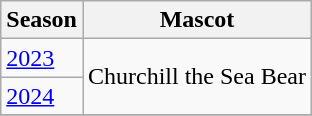<table class="wikitable">
<tr>
<th>Season</th>
<th>Mascot</th>
</tr>
<tr>
<td><a href='#'>2023</a></td>
<td rowspan="2">Churchill the Sea Bear</td>
</tr>
<tr>
<td><a href='#'>2024</a></td>
</tr>
<tr>
</tr>
</table>
